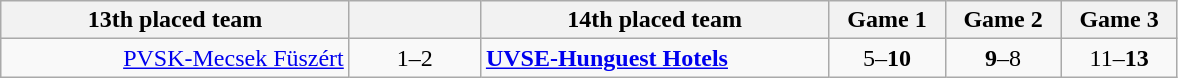<table class=wikitable style="text-align:center">
<tr>
<th width=225>13th placed team</th>
<th width=80></th>
<th width=225>14th placed team</th>
<th width=70>Game 1</th>
<th width=70>Game 2</th>
<th width=70>Game 3</th>
</tr>
<tr>
<td align=right><a href='#'>PVSK-Mecsek Füszért</a> </td>
<td>1–2</td>
<td align=left> <strong><a href='#'>UVSE-Hunguest Hotels</a></strong></td>
<td>5–<strong>10</strong></td>
<td><strong>9</strong>–8</td>
<td>11–<strong>13</strong></td>
</tr>
</table>
